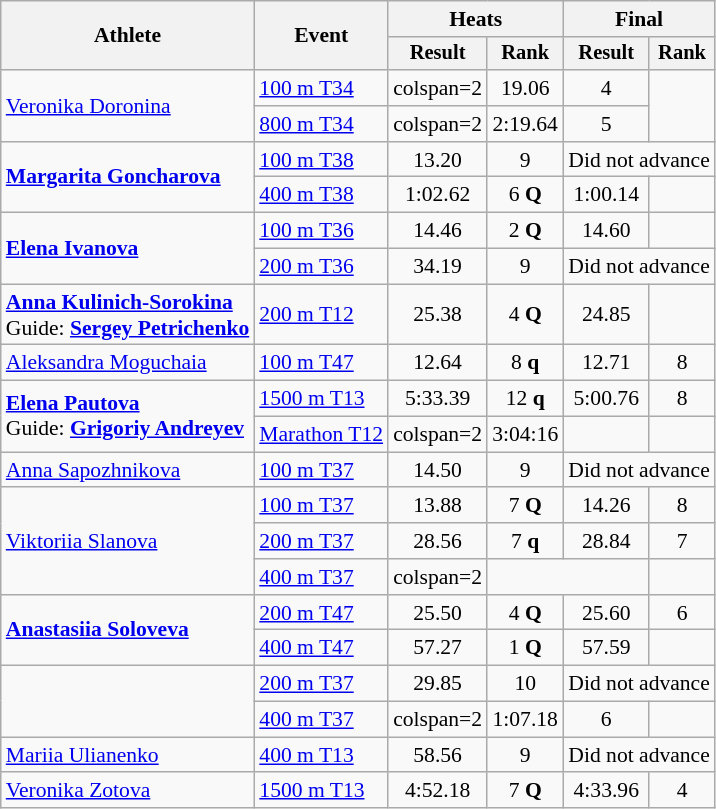<table class=wikitable style=font-size:90%;text-align:center>
<tr>
<th rowspan=2>Athlete</th>
<th rowspan=2>Event</th>
<th colspan=2>Heats</th>
<th colspan=2>Final</th>
</tr>
<tr style=font-size:95%>
<th>Result</th>
<th>Rank</th>
<th>Result</th>
<th>Rank</th>
</tr>
<tr>
<td rowspan=2 align=left><a href='#'>Veronika Doronina</a></td>
<td align=left><a href='#'>100 m T34</a></td>
<td>colspan=2 </td>
<td>19.06</td>
<td>4</td>
</tr>
<tr>
<td align=left><a href='#'>800 m T34</a></td>
<td>colspan=2 </td>
<td>2:19.64</td>
<td>5</td>
</tr>
<tr>
<td rowspan=2 align=left><strong><a href='#'>Margarita Goncharova</a></strong></td>
<td align=left><a href='#'>100 m T38</a></td>
<td>13.20</td>
<td>9</td>
<td colspan=2>Did not advance</td>
</tr>
<tr>
<td align=left><a href='#'>400 m T38</a></td>
<td>1:02.62</td>
<td>6 <strong>Q</strong></td>
<td>1:00.14</td>
<td></td>
</tr>
<tr>
<td rowspan=2 align=left><strong><a href='#'>Elena Ivanova</a></strong></td>
<td align=left><a href='#'>100 m T36</a></td>
<td>14.46</td>
<td>2 <strong>Q</strong></td>
<td>14.60</td>
<td></td>
</tr>
<tr>
<td align=left><a href='#'>200 m T36</a></td>
<td>34.19</td>
<td>9</td>
<td colspan=2>Did not advance</td>
</tr>
<tr>
<td align=left><strong><a href='#'>Anna Kulinich-Sorokina</a></strong><br>Guide: <strong><a href='#'>Sergey Petrichenko</a></strong></td>
<td align=left><a href='#'>200 m T12</a></td>
<td>25.38</td>
<td>4 <strong>Q</strong></td>
<td>24.85</td>
<td></td>
</tr>
<tr>
<td align=left><a href='#'>Aleksandra Moguchaia</a></td>
<td align=left><a href='#'>100 m T47</a></td>
<td>12.64</td>
<td>8 <strong>q</strong></td>
<td>12.71</td>
<td>8</td>
</tr>
<tr>
<td rowspan=2 align=left><strong><a href='#'>Elena Pautova</a></strong><br>Guide: <strong><a href='#'>Grigoriy Andreyev</a></strong></td>
<td align=left><a href='#'>1500 m T13</a></td>
<td>5:33.39</td>
<td>12 <strong>q</strong></td>
<td>5:00.76</td>
<td>8</td>
</tr>
<tr>
<td align=left><a href='#'>Marathon T12</a></td>
<td>colspan=2 </td>
<td>3:04:16</td>
<td></td>
</tr>
<tr>
<td align=left><a href='#'>Anna Sapozhnikova</a></td>
<td align=left><a href='#'>100 m T37</a></td>
<td>14.50</td>
<td>9</td>
<td colspan=2>Did not advance</td>
</tr>
<tr>
<td rowspan=3 align=left><a href='#'>Viktoriia Slanova</a></td>
<td align=left><a href='#'>100 m T37</a></td>
<td>13.88</td>
<td>7 <strong>Q</strong></td>
<td>14.26</td>
<td>8</td>
</tr>
<tr>
<td align=left><a href='#'>200 m T37</a></td>
<td>28.56</td>
<td>7 <strong>q</strong></td>
<td>28.84</td>
<td>7</td>
</tr>
<tr>
<td align=left><a href='#'>400 m T37</a></td>
<td>colspan=2 </td>
<td colspan=2></td>
</tr>
<tr>
<td rowspan=2 align=left><strong><a href='#'>Anastasiia Soloveva</a></strong></td>
<td align=left><a href='#'>200 m T47</a></td>
<td>25.50</td>
<td>4 <strong>Q</strong></td>
<td>25.60</td>
<td>6</td>
</tr>
<tr>
<td align=left><a href='#'>400 m T47</a></td>
<td>57.27</td>
<td>1 <strong>Q</strong></td>
<td>57.59</td>
<td></td>
</tr>
<tr>
<td rowspan=2 align=left></td>
<td align=left><a href='#'>200 m T37</a></td>
<td>29.85</td>
<td>10</td>
<td colspan=2>Did not advance</td>
</tr>
<tr>
<td align=left><a href='#'>400 m T37</a></td>
<td>colspan=2 </td>
<td>1:07.18</td>
<td>6</td>
</tr>
<tr>
<td align=left><a href='#'>Mariia Ulianenko</a></td>
<td align=left><a href='#'>400 m T13</a></td>
<td>58.56</td>
<td>9</td>
<td colspan=2>Did not advance</td>
</tr>
<tr>
<td align=left><a href='#'>Veronika Zotova</a></td>
<td align=left><a href='#'>1500 m T13</a></td>
<td>4:52.18</td>
<td>7 <strong>Q</strong></td>
<td>4:33.96</td>
<td>4</td>
</tr>
</table>
